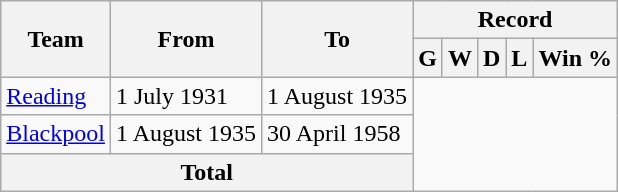<table class="wikitable" style="text-align: center">
<tr>
<th rowspan="2">Team</th>
<th rowspan="2">From</th>
<th rowspan="2">To</th>
<th colspan="5">Record</th>
</tr>
<tr>
<th>G</th>
<th>W</th>
<th>D</th>
<th>L</th>
<th>Win %</th>
</tr>
<tr>
<td align=left><a href='#'>Reading</a></td>
<td align=left>1 July 1931</td>
<td align=left>1 August 1935<br></td>
</tr>
<tr>
<td align=left><a href='#'>Blackpool</a></td>
<td align=left>1 August 1935</td>
<td align=left>30 April 1958<br></td>
</tr>
<tr>
<th colspan="3">Total<br></th>
</tr>
</table>
